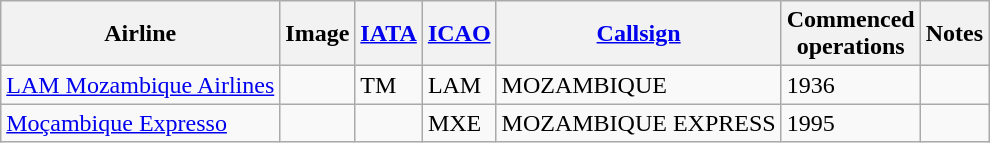<table class="wikitable sortable">
<tr valign="middle">
<th>Airline</th>
<th>Image</th>
<th><a href='#'>IATA</a></th>
<th><a href='#'>ICAO</a></th>
<th><a href='#'>Callsign</a></th>
<th>Commenced<br>operations</th>
<th>Notes</th>
</tr>
<tr>
<td><a href='#'>LAM Mozambique Airlines</a></td>
<td></td>
<td>TM</td>
<td>LAM</td>
<td>MOZAMBIQUE</td>
<td>1936</td>
<td></td>
</tr>
<tr>
<td><a href='#'>Moçambique Expresso</a></td>
<td></td>
<td></td>
<td>MXE</td>
<td>MOZAMBIQUE EXPRESS</td>
<td>1995</td>
<td></td>
</tr>
</table>
